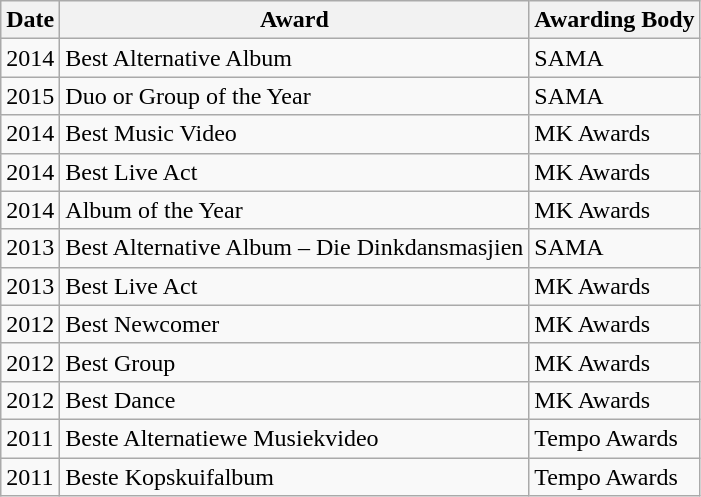<table class="wikitable">
<tr>
<th><strong>Date</strong></th>
<th><strong>Award</strong></th>
<th><strong>Awarding Body</strong></th>
</tr>
<tr>
<td>2014</td>
<td>Best Alternative Album</td>
<td>SAMA</td>
</tr>
<tr>
<td>2015</td>
<td>Duo or Group of the Year</td>
<td>SAMA</td>
</tr>
<tr>
<td>2014</td>
<td>Best Music Video</td>
<td>MK Awards</td>
</tr>
<tr>
<td>2014</td>
<td>Best Live Act</td>
<td>MK Awards</td>
</tr>
<tr>
<td>2014</td>
<td>Album of the Year</td>
<td>MK Awards</td>
</tr>
<tr>
<td>2013</td>
<td>Best Alternative Album – Die Dinkdansmasjien</td>
<td>SAMA</td>
</tr>
<tr>
<td>2013</td>
<td>Best Live Act</td>
<td>MK Awards</td>
</tr>
<tr>
<td>2012</td>
<td>Best Newcomer</td>
<td>MK Awards</td>
</tr>
<tr>
<td>2012</td>
<td>Best Group</td>
<td>MK Awards</td>
</tr>
<tr>
<td>2012</td>
<td>Best Dance</td>
<td>MK Awards</td>
</tr>
<tr>
<td>2011</td>
<td>Beste Alternatiewe Musiekvideo</td>
<td>Tempo Awards</td>
</tr>
<tr>
<td>2011</td>
<td>Beste Kopskuifalbum</td>
<td>Tempo Awards</td>
</tr>
</table>
